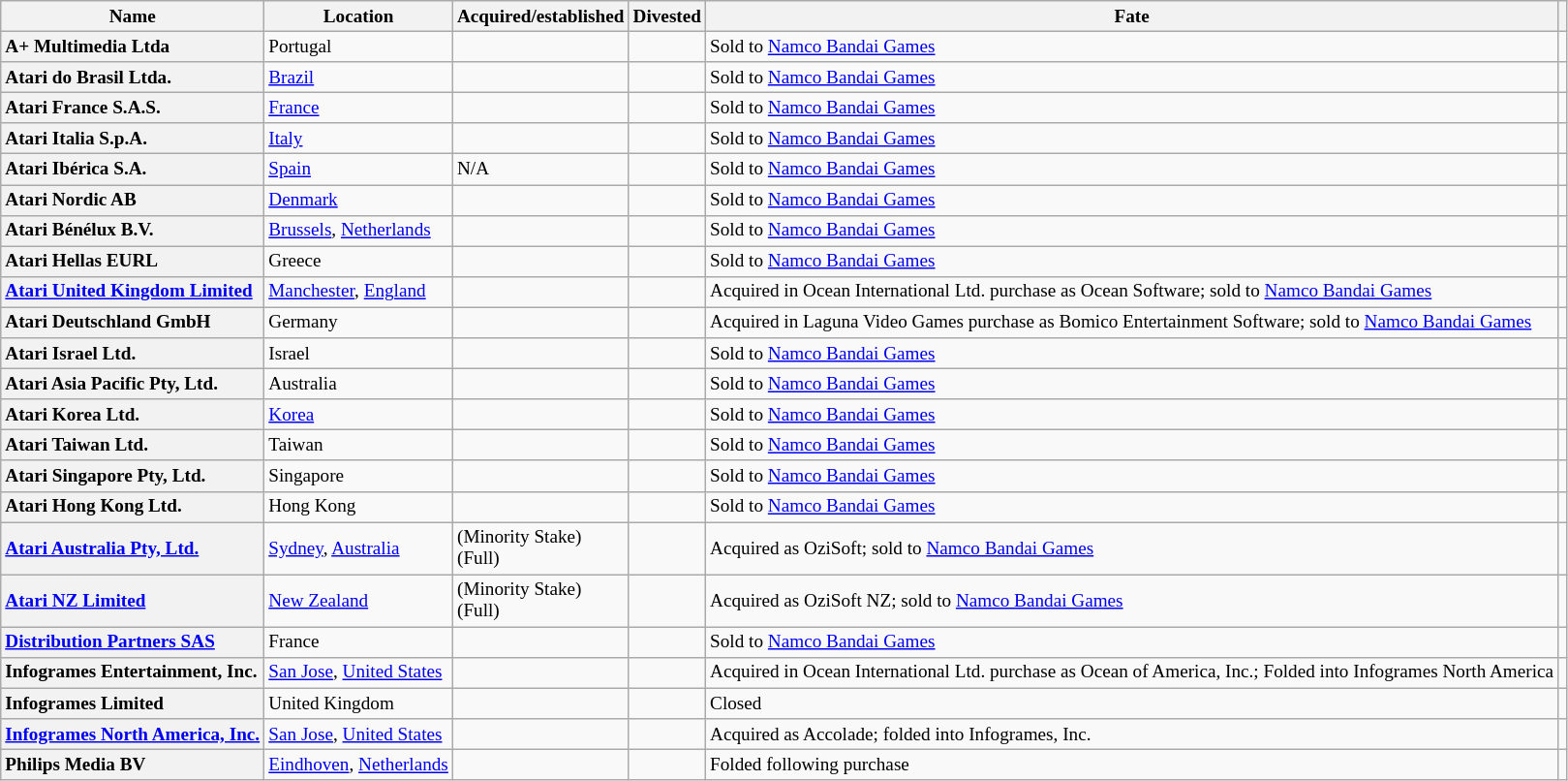<table class="wikitable sortable" style="min-width: 75%; font-size: 80%;">
<tr>
<th>Name</th>
<th>Location</th>
<th scope="col">Acquired/established</th>
<th scope="col">Divested</th>
<th>Fate</th>
<th></th>
</tr>
<tr>
<th scope="row" style=text-align:left;>A+ Multimedia Ltda</th>
<td>Portugal</td>
<td></td>
<td></td>
<td>Sold to <a href='#'>Namco Bandai Games</a></td>
<td></td>
</tr>
<tr>
<th scope="row" style=text-align:left;>Atari do Brasil Ltda.</th>
<td><a href='#'>Brazil</a></td>
<td></td>
<td></td>
<td>Sold to <a href='#'>Namco Bandai Games</a></td>
<td></td>
</tr>
<tr>
<th scope="row" style=text-align:left;>Atari France S.A.S.</th>
<td><a href='#'>France</a></td>
<td></td>
<td></td>
<td>Sold to <a href='#'>Namco Bandai Games</a></td>
<td></td>
</tr>
<tr>
<th scope="row" style=text-align:left;>Atari Italia S.p.A.</th>
<td><a href='#'>Italy</a></td>
<td></td>
<td></td>
<td>Sold to <a href='#'>Namco Bandai Games</a></td>
<td></td>
</tr>
<tr>
<th scope="row" style=text-align:left;>Atari Ibérica S.A.</th>
<td><a href='#'>Spain</a></td>
<td>N/A</td>
<td></td>
<td>Sold to <a href='#'>Namco Bandai Games</a></td>
<td></td>
</tr>
<tr>
<th scope="row" style=text-align:left;>Atari Nordic AB</th>
<td><a href='#'>Denmark</a></td>
<td></td>
<td></td>
<td>Sold to <a href='#'>Namco Bandai Games</a></td>
<td></td>
</tr>
<tr>
<th scope="row" style=text-align:left;>Atari Bénélux B.V.</th>
<td><a href='#'>Brussels</a>, <a href='#'>Netherlands</a></td>
<td></td>
<td></td>
<td>Sold to <a href='#'>Namco Bandai Games</a></td>
<td></td>
</tr>
<tr>
<th scope="row" style=text-align:left;>Atari Hellas EURL</th>
<td>Greece</td>
<td></td>
<td></td>
<td>Sold to <a href='#'>Namco Bandai Games</a></td>
<td></td>
</tr>
<tr>
<th scope="row" style=text-align:left;><a href='#'>Atari United Kingdom Limited</a></th>
<td><a href='#'>Manchester</a>, <a href='#'>England</a></td>
<td></td>
<td></td>
<td>Acquired in Ocean International Ltd. purchase as Ocean Software; sold to <a href='#'>Namco Bandai Games</a></td>
<td></td>
</tr>
<tr>
<th scope="row" style=text-align:left;>Atari Deutschland GmbH</th>
<td>Germany</td>
<td></td>
<td></td>
<td>Acquired in Laguna Video Games purchase as Bomico Entertainment Software; sold to <a href='#'>Namco Bandai Games</a></td>
<td></td>
</tr>
<tr>
<th scope="row" style=text-align:left;>Atari Israel Ltd.</th>
<td>Israel</td>
<td></td>
<td></td>
<td>Sold to <a href='#'>Namco Bandai Games</a></td>
<td></td>
</tr>
<tr>
<th scope="row" style=text-align:left;>Atari Asia Pacific Pty, Ltd.</th>
<td>Australia</td>
<td></td>
<td></td>
<td>Sold to <a href='#'>Namco Bandai Games</a></td>
<td></td>
</tr>
<tr>
<th scope="row" style=text-align:left;>Atari Korea Ltd.</th>
<td><a href='#'>Korea</a></td>
<td></td>
<td></td>
<td>Sold to <a href='#'>Namco Bandai Games</a></td>
<td></td>
</tr>
<tr>
<th scope="row" style=text-align:left;>Atari Taiwan Ltd.</th>
<td>Taiwan</td>
<td></td>
<td></td>
<td>Sold to <a href='#'>Namco Bandai Games</a></td>
<td></td>
</tr>
<tr>
<th scope="row" style=text-align:left;>Atari Singapore Pty, Ltd.</th>
<td>Singapore</td>
<td></td>
<td></td>
<td>Sold to <a href='#'>Namco Bandai Games</a></td>
<td></td>
</tr>
<tr>
<th scope="row" style=text-align:left;>Atari Hong Kong Ltd.</th>
<td>Hong Kong</td>
<td></td>
<td></td>
<td>Sold to <a href='#'>Namco Bandai Games</a></td>
<td></td>
</tr>
<tr>
<th scope="row" style=text-align:left;><a href='#'>Atari Australia Pty, Ltd.</a></th>
<td><a href='#'>Sydney</a>, <a href='#'>Australia</a></td>
<td> (Minority Stake)<br> (Full)</td>
<td></td>
<td>Acquired as OziSoft; sold to <a href='#'>Namco Bandai Games</a></td>
<td></td>
</tr>
<tr>
<th scope="row" style=text-align:left;><a href='#'>Atari NZ Limited</a></th>
<td><a href='#'>New Zealand</a></td>
<td> (Minority Stake)<br> (Full)</td>
<td></td>
<td>Acquired as OziSoft NZ; sold to <a href='#'>Namco Bandai Games</a></td>
<td></td>
</tr>
<tr>
<th scope="row" style=text-align:left;><a href='#'>Distribution Partners SAS</a></th>
<td>France</td>
<td></td>
<td></td>
<td>Sold to <a href='#'>Namco Bandai Games</a></td>
<td></td>
</tr>
<tr>
<th scope="row" style=text-align:left;>Infogrames Entertainment, Inc.</th>
<td><a href='#'>San Jose</a>, <a href='#'>United States</a></td>
<td></td>
<td></td>
<td>Acquired in Ocean International Ltd. purchase as Ocean of America, Inc.; Folded into Infogrames North America</td>
<td></td>
</tr>
<tr>
<th scope="row" style=text-align:left;>Infogrames Limited</th>
<td>United Kingdom</td>
<td></td>
<td></td>
<td>Closed</td>
<td></td>
</tr>
<tr>
<th scope="row" style=text-align:left;><a href='#'>Infogrames North America, Inc.</a></th>
<td><a href='#'>San Jose</a>, <a href='#'>United States</a></td>
<td></td>
<td></td>
<td>Acquired as Accolade; folded into Infogrames, Inc.</td>
<td></td>
</tr>
<tr>
<th scope="row" style=text-align:left;>Philips Media BV</th>
<td><a href='#'>Eindhoven</a>, <a href='#'>Netherlands</a></td>
<td></td>
<td></td>
<td>Folded following purchase</td>
<td></td>
</tr>
</table>
